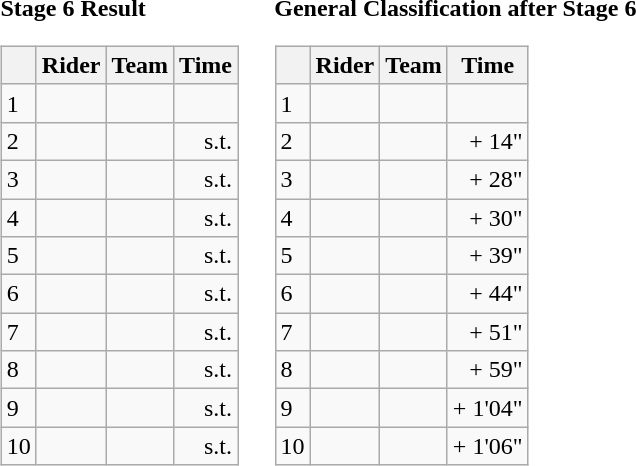<table>
<tr>
<td><strong>Stage 6 Result</strong><br><table class="wikitable">
<tr>
<th></th>
<th>Rider</th>
<th>Team</th>
<th>Time</th>
</tr>
<tr>
<td>1</td>
<td></td>
<td></td>
<td align="right"></td>
</tr>
<tr>
<td>2</td>
<td>  </td>
<td></td>
<td align="right">s.t.</td>
</tr>
<tr>
<td>3</td>
<td></td>
<td></td>
<td align="right">s.t.</td>
</tr>
<tr>
<td>4</td>
<td></td>
<td></td>
<td align="right">s.t.</td>
</tr>
<tr>
<td>5</td>
<td></td>
<td></td>
<td align="right">s.t.</td>
</tr>
<tr>
<td>6</td>
<td></td>
<td></td>
<td align="right">s.t.</td>
</tr>
<tr>
<td>7</td>
<td></td>
<td></td>
<td align="right">s.t.</td>
</tr>
<tr>
<td>8</td>
<td></td>
<td></td>
<td align="right">s.t.</td>
</tr>
<tr>
<td>9</td>
<td></td>
<td></td>
<td align="right">s.t.</td>
</tr>
<tr>
<td>10</td>
<td></td>
<td></td>
<td align="right">s.t.</td>
</tr>
</table>
</td>
<td></td>
<td><strong>General Classification after Stage 6</strong><br><table class="wikitable">
<tr>
<th></th>
<th>Rider</th>
<th>Team</th>
<th>Time</th>
</tr>
<tr>
<td>1</td>
<td>  </td>
<td></td>
<td align="right"></td>
</tr>
<tr>
<td>2</td>
<td></td>
<td></td>
<td align="right">+ 14"</td>
</tr>
<tr>
<td>3</td>
<td></td>
<td></td>
<td align="right">+ 28"</td>
</tr>
<tr>
<td>4</td>
<td></td>
<td></td>
<td align="right">+ 30"</td>
</tr>
<tr>
<td>5</td>
<td></td>
<td></td>
<td align="right">+ 39"</td>
</tr>
<tr>
<td>6</td>
<td></td>
<td></td>
<td align="right">+ 44"</td>
</tr>
<tr>
<td>7</td>
<td></td>
<td></td>
<td align="right">+ 51"</td>
</tr>
<tr>
<td>8</td>
<td></td>
<td></td>
<td align="right">+ 59"</td>
</tr>
<tr>
<td>9</td>
<td></td>
<td></td>
<td align="right">+ 1'04"</td>
</tr>
<tr>
<td>10</td>
<td></td>
<td></td>
<td align="right">+ 1'06"</td>
</tr>
</table>
</td>
</tr>
</table>
